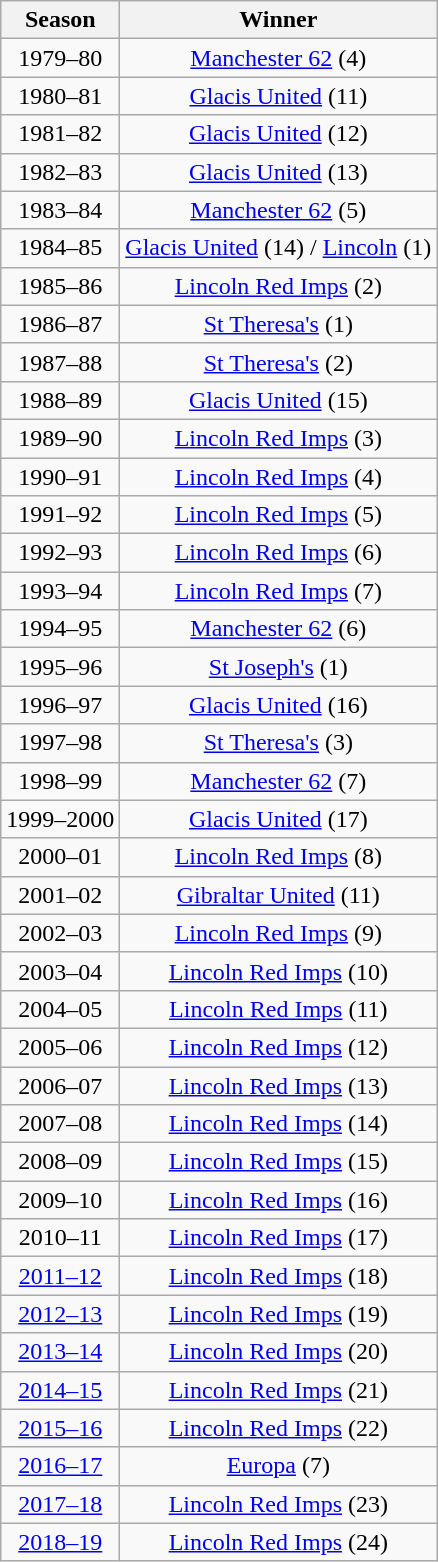<table class="wikitable sortable" style="text-align:center;">
<tr>
<th>Season</th>
<th>Winner</th>
</tr>
<tr>
<td>1979–80</td>
<td><a href='#'>Manchester 62</a> (4)</td>
</tr>
<tr>
<td>1980–81</td>
<td><a href='#'>Glacis United</a> (11)</td>
</tr>
<tr>
<td>1981–82</td>
<td><a href='#'>Glacis United</a> (12)</td>
</tr>
<tr>
<td>1982–83</td>
<td><a href='#'>Glacis United</a> (13)</td>
</tr>
<tr>
<td>1983–84</td>
<td><a href='#'>Manchester 62</a> (5)</td>
</tr>
<tr>
<td>1984–85</td>
<td><a href='#'>Glacis United</a> (14) / <a href='#'>Lincoln</a> (1)</td>
</tr>
<tr>
<td>1985–86</td>
<td><a href='#'>Lincoln Red Imps</a> (2)</td>
</tr>
<tr>
<td>1986–87</td>
<td><a href='#'>St Theresa's</a> (1)</td>
</tr>
<tr>
<td>1987–88</td>
<td><a href='#'>St Theresa's</a> (2)</td>
</tr>
<tr>
<td>1988–89</td>
<td><a href='#'>Glacis United</a> (15)</td>
</tr>
<tr>
<td>1989–90</td>
<td><a href='#'>Lincoln Red Imps</a> (3)</td>
</tr>
<tr>
<td>1990–91</td>
<td><a href='#'>Lincoln Red Imps</a> (4)</td>
</tr>
<tr>
<td>1991–92</td>
<td><a href='#'>Lincoln Red Imps</a> (5)</td>
</tr>
<tr>
<td>1992–93</td>
<td><a href='#'>Lincoln Red Imps</a> (6)</td>
</tr>
<tr>
<td>1993–94</td>
<td><a href='#'>Lincoln Red Imps</a> (7)</td>
</tr>
<tr>
<td>1994–95</td>
<td><a href='#'>Manchester 62</a> (6)</td>
</tr>
<tr>
<td>1995–96</td>
<td><a href='#'>St Joseph's</a> (1)</td>
</tr>
<tr>
<td>1996–97</td>
<td><a href='#'>Glacis United</a> (16)</td>
</tr>
<tr>
<td>1997–98</td>
<td><a href='#'>St Theresa's</a> (3)</td>
</tr>
<tr>
<td>1998–99</td>
<td><a href='#'>Manchester 62</a> (7)</td>
</tr>
<tr>
<td>1999–2000</td>
<td><a href='#'>Glacis United</a> (17)</td>
</tr>
<tr>
<td>2000–01</td>
<td><a href='#'>Lincoln Red Imps</a> (8)</td>
</tr>
<tr>
<td>2001–02</td>
<td><a href='#'>Gibraltar United</a> (11)</td>
</tr>
<tr>
<td>2002–03</td>
<td><a href='#'>Lincoln Red Imps</a> (9)</td>
</tr>
<tr>
<td>2003–04</td>
<td><a href='#'>Lincoln Red Imps</a> (10)</td>
</tr>
<tr>
<td>2004–05</td>
<td><a href='#'>Lincoln Red Imps</a> (11)</td>
</tr>
<tr>
<td>2005–06</td>
<td><a href='#'>Lincoln Red Imps</a> (12)</td>
</tr>
<tr>
<td>2006–07</td>
<td><a href='#'>Lincoln Red Imps</a> (13)</td>
</tr>
<tr>
<td>2007–08</td>
<td><a href='#'>Lincoln Red Imps</a> (14)</td>
</tr>
<tr>
<td>2008–09</td>
<td><a href='#'>Lincoln Red Imps</a> (15)</td>
</tr>
<tr>
<td>2009–10</td>
<td><a href='#'>Lincoln Red Imps</a> (16)</td>
</tr>
<tr>
<td>2010–11</td>
<td><a href='#'>Lincoln Red Imps</a> (17)</td>
</tr>
<tr>
<td><a href='#'>2011–12</a></td>
<td><a href='#'>Lincoln Red Imps</a> (18)</td>
</tr>
<tr>
<td><a href='#'>2012–13</a></td>
<td><a href='#'>Lincoln Red Imps</a> (19)</td>
</tr>
<tr>
<td><a href='#'>2013–14</a></td>
<td><a href='#'>Lincoln Red Imps</a> (20)</td>
</tr>
<tr>
<td><a href='#'>2014–15</a></td>
<td><a href='#'>Lincoln Red Imps</a> (21)</td>
</tr>
<tr>
<td><a href='#'>2015–16</a></td>
<td><a href='#'>Lincoln Red Imps</a> (22)</td>
</tr>
<tr>
<td><a href='#'>2016–17</a></td>
<td><a href='#'>Europa</a> (7)</td>
</tr>
<tr>
<td><a href='#'>2017–18</a></td>
<td><a href='#'>Lincoln Red Imps</a> (23)</td>
</tr>
<tr>
<td><a href='#'>2018–19</a></td>
<td><a href='#'>Lincoln Red Imps</a> (24)</td>
</tr>
</table>
